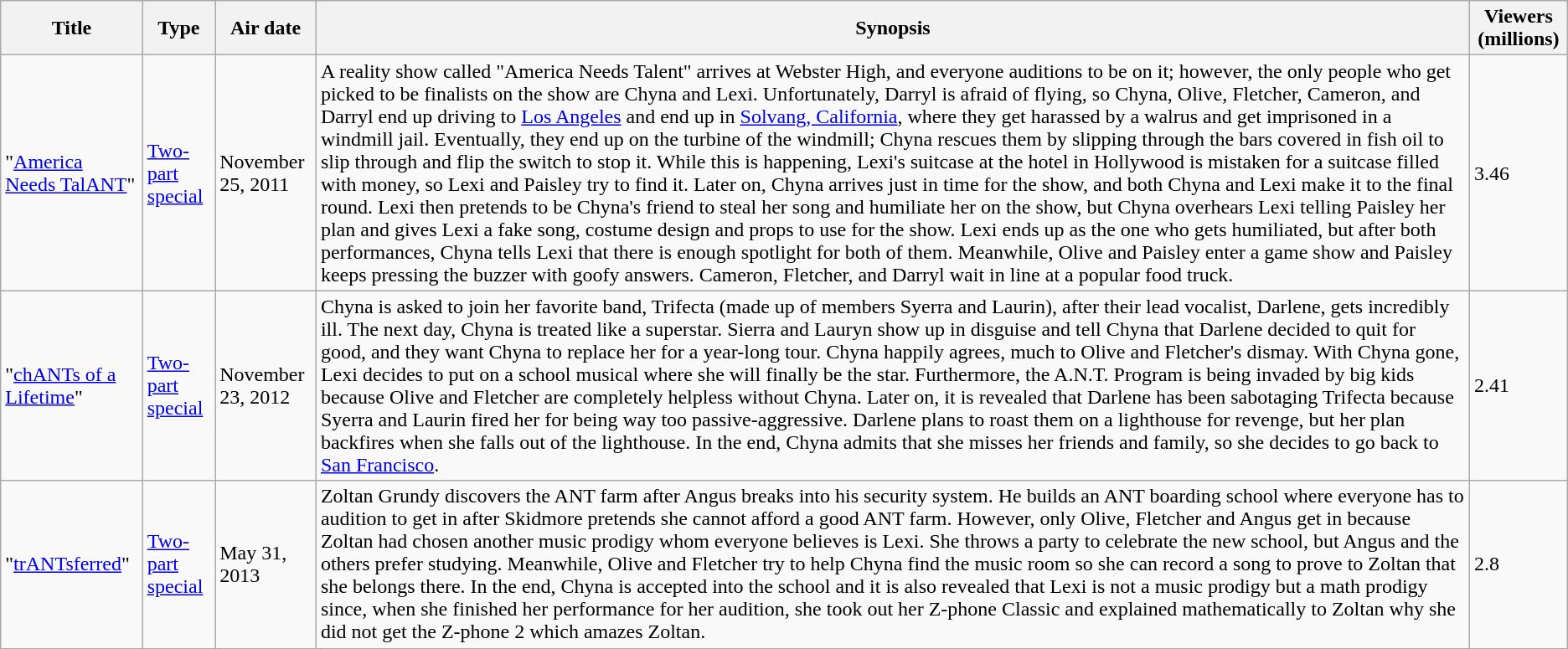<table class="wikitable">
<tr>
<th>Title</th>
<th>Type</th>
<th>Air date</th>
<th>Synopsis</th>
<th>Viewers (millions)</th>
</tr>
<tr>
<td>"<a href='#'>America Needs TalANT</a>"</td>
<td><a href='#'>Two-part special</a></td>
<td>November 25, 2011</td>
<td>A reality show called "America Needs Talent" arrives at Webster High, and everyone auditions to be on it; however, the only people who get picked to be finalists on the show are Chyna and Lexi. Unfortunately, Darryl is afraid of flying, so Chyna, Olive, Fletcher, Cameron, and Darryl end up driving to <a href='#'>Los Angeles</a> and end up in <a href='#'>Solvang, California</a>, where they get harassed by a walrus and get imprisoned in a windmill jail. Eventually, they end up on the turbine of the windmill; Chyna rescues them by slipping through the bars covered in fish oil to slip through and flip the switch to stop it. While this is happening, Lexi's suitcase at the hotel in Hollywood is mistaken for a suitcase filled with money, so Lexi and Paisley try to find it. Later on, Chyna arrives just in time for the show, and both Chyna and Lexi make it to the final round. Lexi then pretends to be Chyna's friend to steal her song and humiliate her on the show, but Chyna overhears Lexi telling Paisley her plan and gives Lexi a fake song, costume design and props to use for the show. Lexi ends up as the one who gets humiliated, but after both performances, Chyna tells Lexi that there is enough spotlight for both of them. Meanwhile, Olive and Paisley enter a game show and Paisley keeps pressing the buzzer with goofy answers. Cameron, Fletcher, and Darryl wait in line at a popular food truck.</td>
<td>3.46</td>
</tr>
<tr>
<td>"<a href='#'>chANTs of a Lifetime</a>"</td>
<td><a href='#'>Two-part special</a></td>
<td>November 23, 2012</td>
<td>Chyna is asked to join her favorite band, Trifecta (made up of members Syerra and Laurin), after their lead vocalist, Darlene, gets incredibly ill. The next day, Chyna is treated like a superstar. Sierra and Lauryn show up in disguise and tell Chyna that Darlene decided to quit for good, and they want Chyna to replace her for a year-long tour. Chyna happily agrees, much to Olive and Fletcher's dismay. With Chyna gone, Lexi decides to put on a school musical where she will finally be the star. Furthermore, the A.N.T. Program is being invaded by big kids because Olive and Fletcher are completely helpless without Chyna. Later on, it is revealed that Darlene has been sabotaging Trifecta because Syerra and Laurin fired her for being way too passive-aggressive. Darlene plans to roast them on a lighthouse for revenge, but her plan backfires when she falls out of the lighthouse. In the end, Chyna admits that she misses her friends and family, so she decides to go back to <a href='#'>San Francisco</a>.</td>
<td>2.41</td>
</tr>
<tr>
<td>"<a href='#'>trANTsferred</a>"</td>
<td><a href='#'>Two-part special</a></td>
<td>May 31, 2013</td>
<td>Zoltan Grundy discovers the ANT farm after Angus breaks into his security system. He builds an ANT boarding school where everyone has to audition to get in after Skidmore pretends she cannot afford a good ANT farm. However, only Olive, Fletcher and Angus get in because Zoltan had chosen another music prodigy whom everyone believes is Lexi. She throws a party to celebrate the new school, but Angus and the others prefer studying. Meanwhile, Olive and Fletcher try to help Chyna find the music room so she can record a song to prove to Zoltan that she belongs there. In the end, Chyna is accepted into the school and it is also revealed that Lexi is not a music prodigy but a math prodigy since, when she finished her performance for her audition, she took out her Z-phone Classic and explained mathematically to Zoltan why she did not get the Z-phone 2 which amazes Zoltan.</td>
<td>2.8</td>
</tr>
</table>
